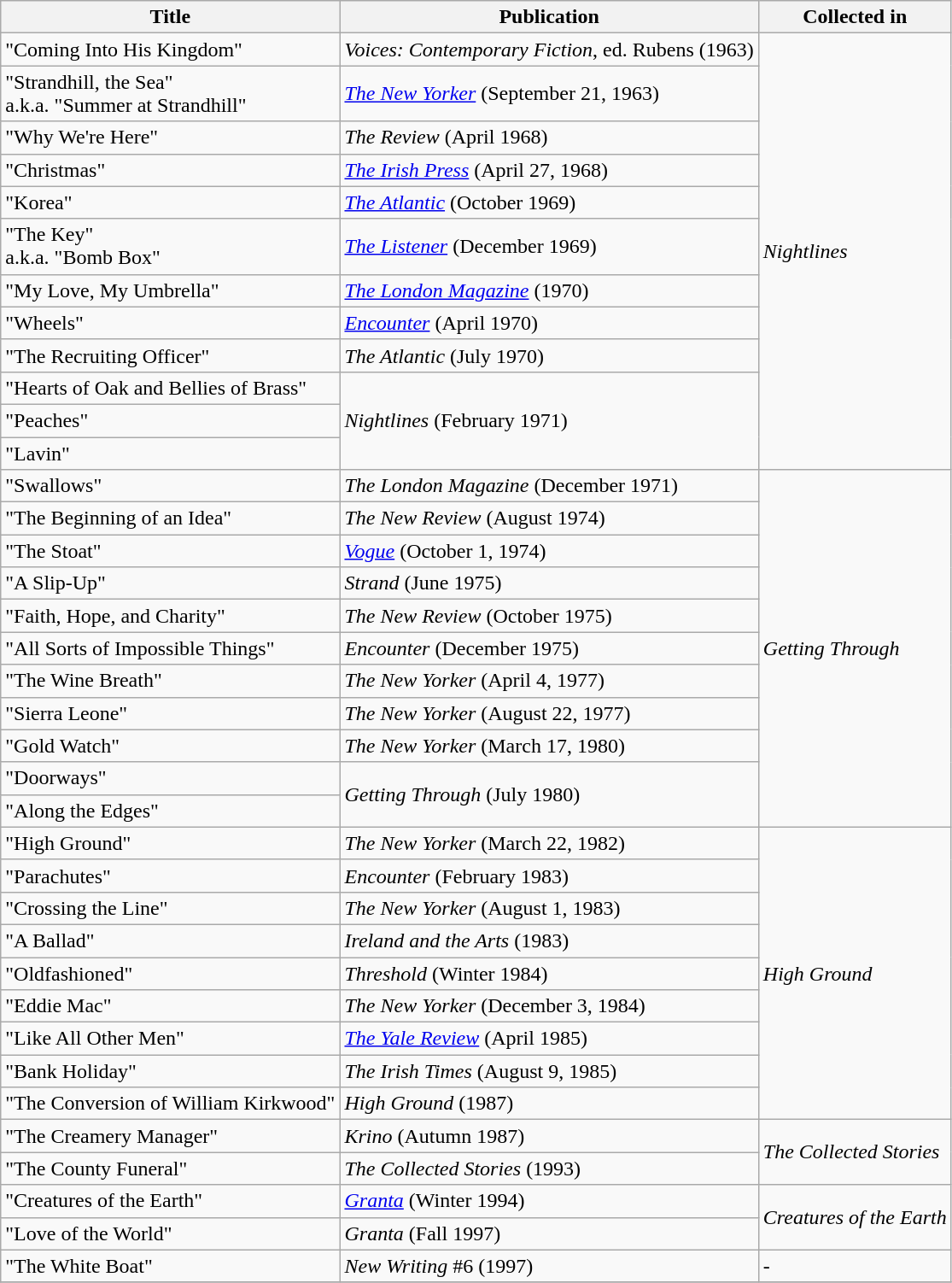<table class="wikitable">
<tr>
<th>Title</th>
<th>Publication</th>
<th>Collected in</th>
</tr>
<tr>
<td>"Coming Into His Kingdom"</td>
<td><em>Voices: Contemporary Fiction</em>, ed. Rubens (1963)</td>
<td rowspan=12><em>Nightlines</em></td>
</tr>
<tr>
<td>"Strandhill, the Sea"<br>a.k.a. "Summer at Strandhill"</td>
<td><em><a href='#'>The New Yorker</a></em> (September 21, 1963)</td>
</tr>
<tr>
<td>"Why We're Here"</td>
<td><em>The Review</em> (April 1968)</td>
</tr>
<tr>
<td>"Christmas"</td>
<td><em><a href='#'>The Irish Press</a></em> (April 27, 1968)</td>
</tr>
<tr>
<td>"Korea"</td>
<td><em><a href='#'>The Atlantic</a></em> (October 1969)</td>
</tr>
<tr>
<td>"The Key"<br>a.k.a. "Bomb Box"</td>
<td><em><a href='#'>The Listener</a></em> (December 1969)</td>
</tr>
<tr>
<td>"My Love, My Umbrella"</td>
<td><em><a href='#'>The London Magazine</a></em> (1970)</td>
</tr>
<tr>
<td>"Wheels"</td>
<td><em><a href='#'>Encounter</a></em> (April 1970)</td>
</tr>
<tr>
<td>"The Recruiting Officer"</td>
<td><em>The Atlantic</em> (July 1970)</td>
</tr>
<tr>
<td>"Hearts of Oak and Bellies of Brass"</td>
<td rowspan=3><em>Nightlines</em> (February 1971)</td>
</tr>
<tr>
<td>"Peaches"</td>
</tr>
<tr>
<td>"Lavin"</td>
</tr>
<tr>
<td>"Swallows"</td>
<td><em>The London Magazine</em> (December 1971)</td>
<td rowspan=11><em>Getting Through</em></td>
</tr>
<tr>
<td>"The Beginning of an Idea"</td>
<td><em>The New Review</em> (August 1974)</td>
</tr>
<tr>
<td>"The Stoat"</td>
<td><em><a href='#'>Vogue</a></em> (October 1, 1974)</td>
</tr>
<tr>
<td>"A Slip-Up"</td>
<td><em>Strand</em> (June 1975)</td>
</tr>
<tr>
<td>"Faith, Hope, and Charity"</td>
<td><em>The New Review</em> (October 1975)</td>
</tr>
<tr>
<td>"All Sorts of Impossible Things"</td>
<td><em>Encounter</em> (December 1975)</td>
</tr>
<tr>
<td>"The Wine Breath"</td>
<td><em>The New Yorker</em> (April 4, 1977)</td>
</tr>
<tr>
<td>"Sierra Leone"</td>
<td><em>The New Yorker</em> (August 22, 1977)</td>
</tr>
<tr>
<td>"Gold Watch"</td>
<td><em>The New Yorker</em> (March 17, 1980)</td>
</tr>
<tr>
<td>"Doorways"</td>
<td rowspan=2><em>Getting Through</em> (July 1980)</td>
</tr>
<tr>
<td>"Along the Edges"</td>
</tr>
<tr>
<td>"High Ground"</td>
<td><em>The New Yorker</em> (March 22, 1982)</td>
<td rowspan=9><em>High Ground</em></td>
</tr>
<tr>
<td>"Parachutes"</td>
<td><em>Encounter</em> (February 1983)</td>
</tr>
<tr>
<td>"Crossing the Line"</td>
<td><em>The New Yorker</em> (August 1, 1983)</td>
</tr>
<tr>
<td>"A Ballad"</td>
<td><em>Ireland and the Arts</em> (1983)</td>
</tr>
<tr>
<td>"Oldfashioned"</td>
<td><em>Threshold</em> (Winter 1984)</td>
</tr>
<tr>
<td>"Eddie Mac"</td>
<td><em>The New Yorker</em> (December 3, 1984)</td>
</tr>
<tr>
<td>"Like All Other Men"</td>
<td><em><a href='#'>The Yale Review</a></em> (April 1985)</td>
</tr>
<tr>
<td>"Bank Holiday"</td>
<td><em>The Irish Times</em> (August 9, 1985)</td>
</tr>
<tr>
<td>"The Conversion of William Kirkwood"</td>
<td><em>High Ground</em> (1987)</td>
</tr>
<tr>
<td>"The Creamery Manager"</td>
<td><em>Krino</em> (Autumn 1987)</td>
<td rowspan=2><em>The Collected Stories</em></td>
</tr>
<tr>
<td>"The County Funeral"</td>
<td><em>The Collected Stories</em> (1993)</td>
</tr>
<tr>
<td>"Creatures of the Earth"</td>
<td><em><a href='#'>Granta</a></em> (Winter 1994)</td>
<td rowspan=2><em>Creatures of the Earth</em></td>
</tr>
<tr>
<td>"Love of the World"</td>
<td><em>Granta</em> (Fall 1997)</td>
</tr>
<tr>
<td>"The White Boat"</td>
<td><em>New Writing</em> #6 (1997)</td>
<td>-</td>
</tr>
<tr>
</tr>
</table>
